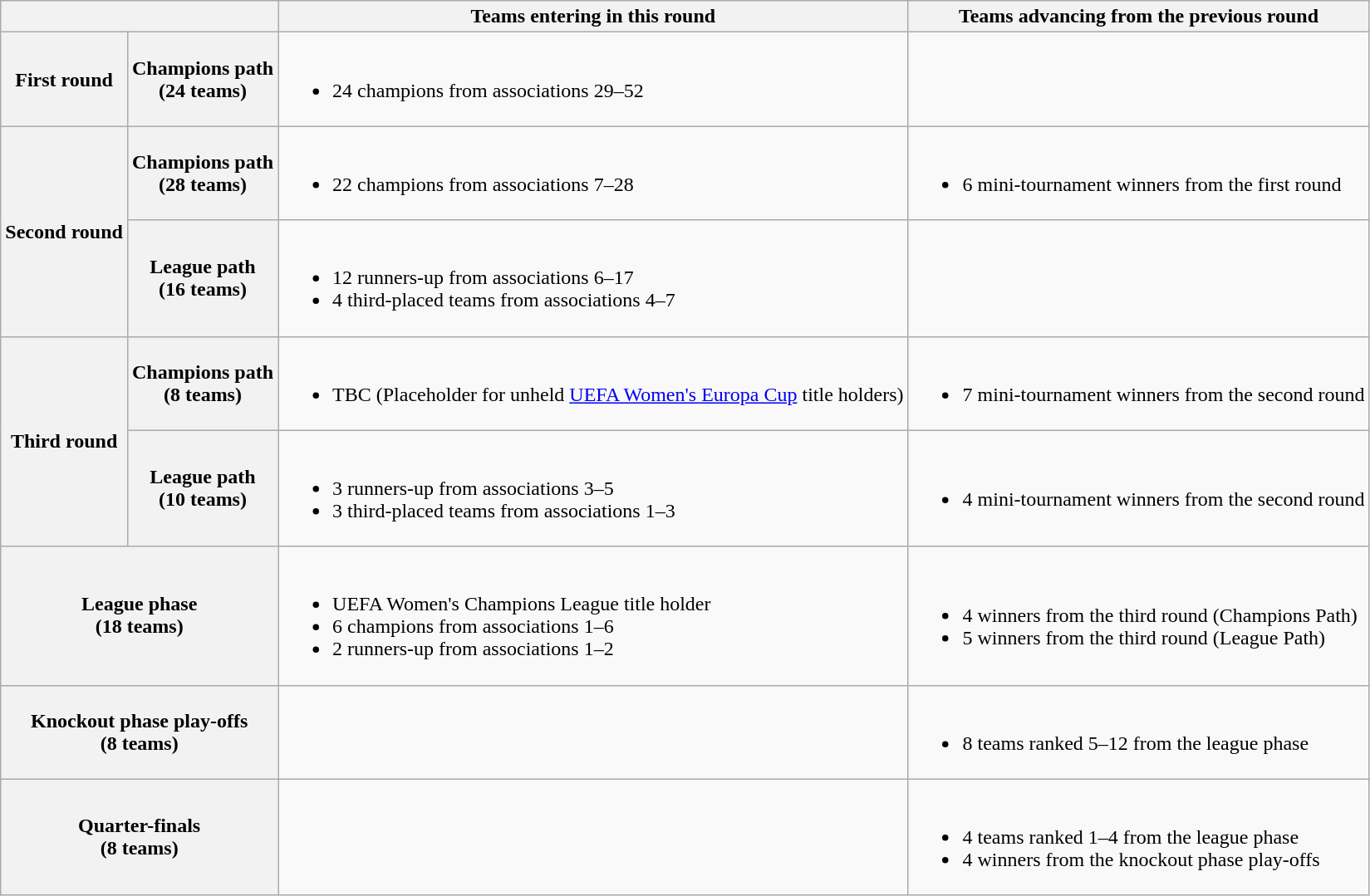<table class="wikitable">
<tr>
<th colspan="2"></th>
<th>Teams entering in this round</th>
<th>Teams advancing from the previous round</th>
</tr>
<tr>
<th>First round</th>
<th>Champions path<br>(24 teams)</th>
<td><br><ul><li>24 champions from associations 29–52</li></ul></td>
<td></td>
</tr>
<tr>
<th rowspan="2">Second round</th>
<th>Champions path<br>(28 teams)</th>
<td><br><ul><li>22 champions from associations 7–28</li></ul></td>
<td><br><ul><li>6 mini-tournament winners from the first round</li></ul></td>
</tr>
<tr>
<th>League path<br>(16 teams)</th>
<td><br><ul><li>12 runners-up from associations 6–17</li><li>4 third-placed teams from associations 4–7</li></ul></td>
<td></td>
</tr>
<tr>
<th rowspan="2">Third round</th>
<th>Champions path<br>(8 teams)</th>
<td><br><ul><li>TBC (Placeholder for unheld <a href='#'>UEFA Women's Europa Cup</a> title holders)</li></ul></td>
<td><br><ul><li>7 mini-tournament winners from the second round</li></ul></td>
</tr>
<tr>
<th>League path<br>(10 teams)</th>
<td><br><ul><li>3 runners-up from associations 3–5</li><li>3 third-placed teams from associations 1–3</li></ul></td>
<td><br><ul><li>4 mini-tournament winners from the second round</li></ul></td>
</tr>
<tr>
<th colspan="2">League phase<br>(18 teams)</th>
<td><br><ul><li>UEFA Women's Champions League title holder</li><li>6 champions from associations 1–6</li><li>2 runners-up from associations 1–2</li></ul></td>
<td><br><ul><li>4 winners from the third round (Champions Path)</li><li>5 winners from the third round (League Path)</li></ul></td>
</tr>
<tr>
<th colspan="2">Knockout phase play-offs<br>(8 teams)</th>
<td></td>
<td><br><ul><li>8 teams ranked 5–12 from the league phase</li></ul></td>
</tr>
<tr>
<th colspan="2">Quarter-finals<br>(8 teams)</th>
<td></td>
<td><br><ul><li>4 teams ranked 1–4 from the league phase</li><li>4 winners from the knockout phase play-offs</li></ul></td>
</tr>
</table>
